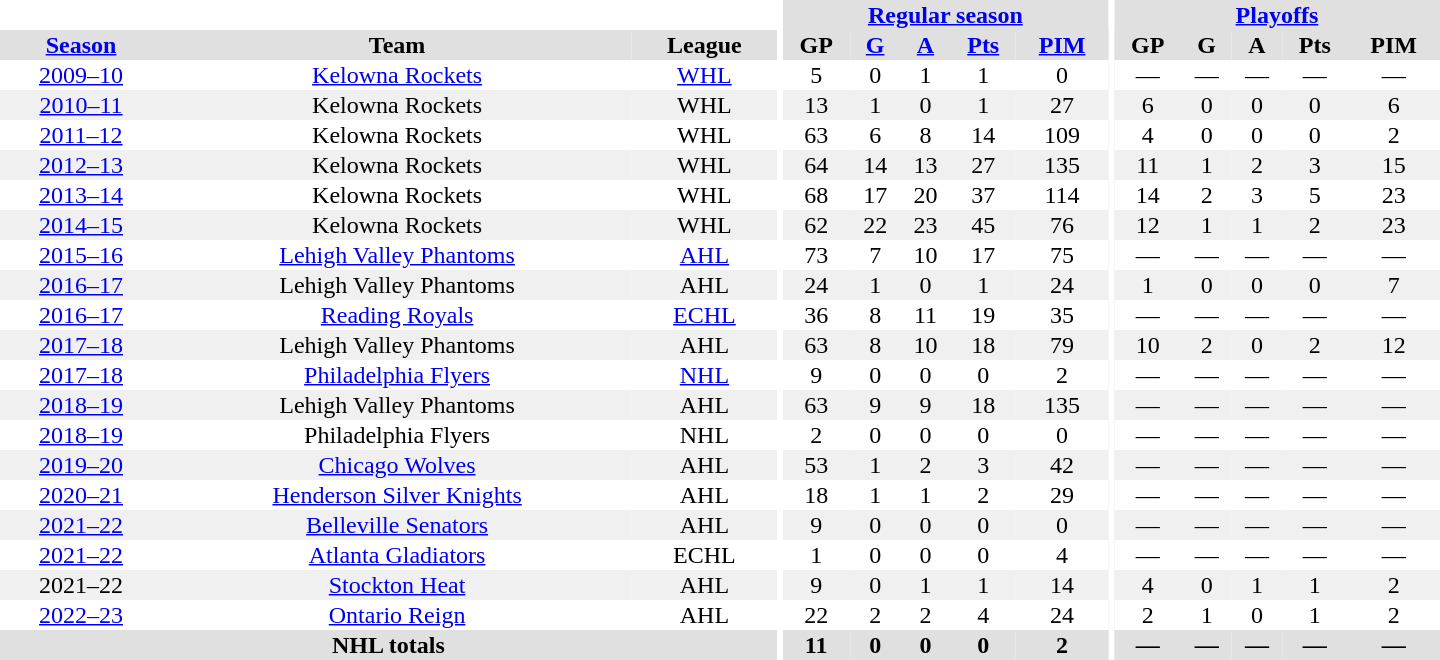<table border="0" cellpadding="1" cellspacing="0" style="text-align:center; width:60em">
<tr bgcolor="#e0e0e0">
<th colspan="3" bgcolor="#ffffff"></th>
<th rowspan="101" bgcolor="#ffffff"></th>
<th colspan="5"><a href='#'>Regular season</a></th>
<th rowspan="101" bgcolor="#ffffff"></th>
<th colspan="5"><a href='#'>Playoffs</a></th>
</tr>
<tr bgcolor="#e0e0e0">
<th><a href='#'>Season</a></th>
<th>Team</th>
<th>League</th>
<th>GP</th>
<th><a href='#'>G</a></th>
<th><a href='#'>A</a></th>
<th><a href='#'>Pts</a></th>
<th><a href='#'>PIM</a></th>
<th>GP</th>
<th>G</th>
<th>A</th>
<th>Pts</th>
<th>PIM</th>
</tr>
<tr>
<td><a href='#'>2009–10</a></td>
<td><a href='#'>Kelowna Rockets</a></td>
<td><a href='#'>WHL</a></td>
<td>5</td>
<td>0</td>
<td>1</td>
<td>1</td>
<td>0</td>
<td>—</td>
<td>—</td>
<td>—</td>
<td>—</td>
<td>—</td>
</tr>
<tr bgcolor="#f0f0f0">
<td><a href='#'>2010–11</a></td>
<td>Kelowna Rockets</td>
<td>WHL</td>
<td>13</td>
<td>1</td>
<td>0</td>
<td>1</td>
<td>27</td>
<td>6</td>
<td>0</td>
<td>0</td>
<td>0</td>
<td>6</td>
</tr>
<tr>
<td><a href='#'>2011–12</a></td>
<td>Kelowna Rockets</td>
<td>WHL</td>
<td>63</td>
<td>6</td>
<td>8</td>
<td>14</td>
<td>109</td>
<td>4</td>
<td>0</td>
<td>0</td>
<td>0</td>
<td>2</td>
</tr>
<tr bgcolor="#f0f0f0">
<td><a href='#'>2012–13</a></td>
<td>Kelowna Rockets</td>
<td>WHL</td>
<td>64</td>
<td>14</td>
<td>13</td>
<td>27</td>
<td>135</td>
<td>11</td>
<td>1</td>
<td>2</td>
<td>3</td>
<td>15</td>
</tr>
<tr>
<td><a href='#'>2013–14</a></td>
<td>Kelowna Rockets</td>
<td>WHL</td>
<td>68</td>
<td>17</td>
<td>20</td>
<td>37</td>
<td>114</td>
<td>14</td>
<td>2</td>
<td>3</td>
<td>5</td>
<td>23</td>
</tr>
<tr bgcolor="#f0f0f0">
<td><a href='#'>2014–15</a></td>
<td>Kelowna Rockets</td>
<td>WHL</td>
<td>62</td>
<td>22</td>
<td>23</td>
<td>45</td>
<td>76</td>
<td>12</td>
<td>1</td>
<td>1</td>
<td>2</td>
<td>23</td>
</tr>
<tr>
<td><a href='#'>2015–16</a></td>
<td><a href='#'>Lehigh Valley Phantoms</a></td>
<td><a href='#'>AHL</a></td>
<td>73</td>
<td>7</td>
<td>10</td>
<td>17</td>
<td>75</td>
<td>—</td>
<td>—</td>
<td>—</td>
<td>—</td>
<td>—</td>
</tr>
<tr bgcolor="#f0f0f0">
<td><a href='#'>2016–17</a></td>
<td>Lehigh Valley Phantoms</td>
<td>AHL</td>
<td>24</td>
<td>1</td>
<td>0</td>
<td>1</td>
<td>24</td>
<td>1</td>
<td>0</td>
<td>0</td>
<td>0</td>
<td>7</td>
</tr>
<tr>
<td><a href='#'>2016–17</a></td>
<td><a href='#'>Reading Royals</a></td>
<td><a href='#'>ECHL</a></td>
<td>36</td>
<td>8</td>
<td>11</td>
<td>19</td>
<td>35</td>
<td>—</td>
<td>—</td>
<td>—</td>
<td>—</td>
<td>—</td>
</tr>
<tr bgcolor="#f0f0f0">
<td><a href='#'>2017–18</a></td>
<td>Lehigh Valley Phantoms</td>
<td>AHL</td>
<td>63</td>
<td>8</td>
<td>10</td>
<td>18</td>
<td>79</td>
<td>10</td>
<td>2</td>
<td>0</td>
<td>2</td>
<td>12</td>
</tr>
<tr>
<td><a href='#'>2017–18</a></td>
<td><a href='#'>Philadelphia Flyers</a></td>
<td><a href='#'>NHL</a></td>
<td>9</td>
<td>0</td>
<td>0</td>
<td>0</td>
<td>2</td>
<td>—</td>
<td>—</td>
<td>—</td>
<td>—</td>
<td>—</td>
</tr>
<tr bgcolor="#f0f0f0">
<td><a href='#'>2018–19</a></td>
<td>Lehigh Valley Phantoms</td>
<td>AHL</td>
<td>63</td>
<td>9</td>
<td>9</td>
<td>18</td>
<td>135</td>
<td>—</td>
<td>—</td>
<td>—</td>
<td>—</td>
<td>—</td>
</tr>
<tr>
<td><a href='#'>2018–19</a></td>
<td>Philadelphia Flyers</td>
<td>NHL</td>
<td>2</td>
<td>0</td>
<td>0</td>
<td>0</td>
<td>0</td>
<td>—</td>
<td>—</td>
<td>—</td>
<td>—</td>
<td>—</td>
</tr>
<tr bgcolor="#f0f0f0">
<td><a href='#'>2019–20</a></td>
<td><a href='#'>Chicago Wolves</a></td>
<td>AHL</td>
<td>53</td>
<td>1</td>
<td>2</td>
<td>3</td>
<td>42</td>
<td>—</td>
<td>—</td>
<td>—</td>
<td>—</td>
<td>—</td>
</tr>
<tr>
<td><a href='#'>2020–21</a></td>
<td><a href='#'>Henderson Silver Knights</a></td>
<td>AHL</td>
<td>18</td>
<td>1</td>
<td>1</td>
<td>2</td>
<td>29</td>
<td>—</td>
<td>—</td>
<td>—</td>
<td>—</td>
<td>—</td>
</tr>
<tr bgcolor="#f0f0f0">
<td><a href='#'>2021–22</a></td>
<td><a href='#'>Belleville Senators</a></td>
<td>AHL</td>
<td>9</td>
<td>0</td>
<td>0</td>
<td>0</td>
<td>0</td>
<td>—</td>
<td>—</td>
<td>—</td>
<td>—</td>
<td>—</td>
</tr>
<tr>
<td><a href='#'>2021–22</a></td>
<td><a href='#'>Atlanta Gladiators</a></td>
<td>ECHL</td>
<td>1</td>
<td>0</td>
<td>0</td>
<td>0</td>
<td>4</td>
<td>—</td>
<td>—</td>
<td>—</td>
<td>—</td>
<td>—</td>
</tr>
<tr bgcolor="#f0f0f0">
<td>2021–22</td>
<td><a href='#'>Stockton Heat</a></td>
<td>AHL</td>
<td>9</td>
<td>0</td>
<td>1</td>
<td>1</td>
<td>14</td>
<td>4</td>
<td>0</td>
<td>1</td>
<td>1</td>
<td>2</td>
</tr>
<tr>
<td><a href='#'>2022–23</a></td>
<td><a href='#'>Ontario Reign</a></td>
<td>AHL</td>
<td>22</td>
<td>2</td>
<td>2</td>
<td>4</td>
<td>24</td>
<td>2</td>
<td>1</td>
<td>0</td>
<td>1</td>
<td>2</td>
</tr>
<tr bgcolor="#e0e0e0">
<th colspan="3">NHL totals</th>
<th>11</th>
<th>0</th>
<th>0</th>
<th>0</th>
<th>2</th>
<th>—</th>
<th>—</th>
<th>—</th>
<th>—</th>
<th>—</th>
</tr>
</table>
